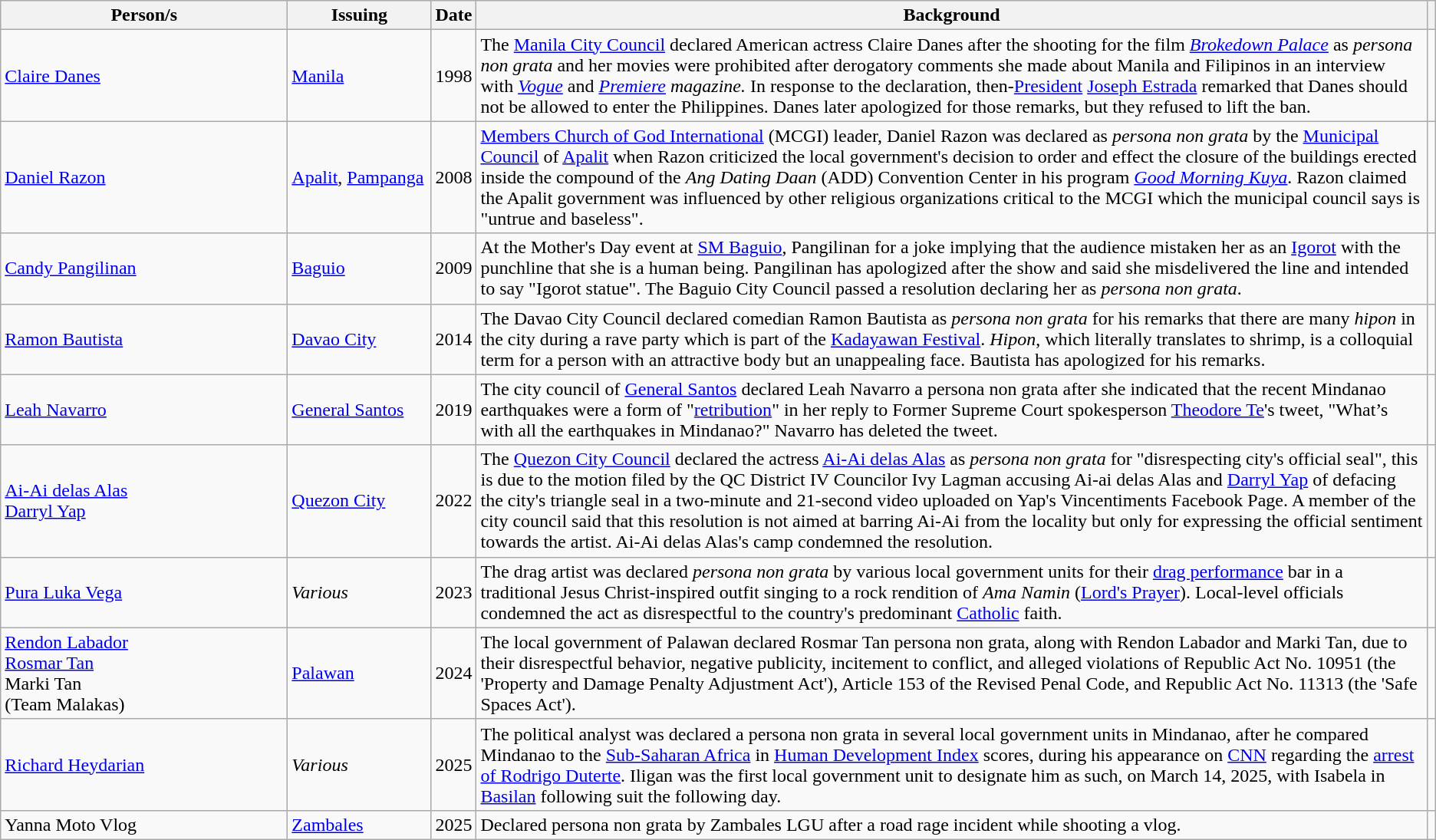<table class= "wikitable" align="center">
<tr>
<th width="20%">Person/s</th>
<th width="10%">Issuing </th>
<th>Date</th>
<th>Background</th>
<th></th>
</tr>
<tr>
<td><a href='#'>Claire Danes</a></td>
<td><a href='#'>Manila</a></td>
<td>1998</td>
<td>The <a href='#'>Manila City Council</a> declared American actress Claire Danes after the shooting for the film <em><a href='#'>Brokedown Palace</a></em> as <em>persona non grata</em> and her movies were prohibited after derogatory comments she made about Manila and Filipinos in an interview with <em><a href='#'>Vogue</a></em> and <a href='#'><em>Premiere</em></a><em> magazine.</em> In response to the declaration, then-<a href='#'>President</a> <a href='#'>Joseph Estrada</a> remarked that Danes should not be allowed to enter the Philippines. Danes later apologized for those remarks, but they refused to lift the ban.</td>
<td></td>
</tr>
<tr>
<td><a href='#'>Daniel Razon</a></td>
<td><a href='#'>Apalit</a>, <a href='#'>Pampanga</a></td>
<td>2008</td>
<td><a href='#'>Members Church of God International</a> (MCGI) leader, Daniel Razon was declared as <em>persona non grata</em> by the <a href='#'>Municipal Council</a> of <a href='#'>Apalit</a> when Razon criticized the local government's decision to order and effect the closure of the buildings erected inside the compound of the <em>Ang Dating Daan</em> (ADD) Convention Center in his program <em><a href='#'>Good Morning Kuya</a></em>. Razon claimed the Apalit government was influenced by other religious organizations critical to the MCGI which the municipal council says is "untrue and baseless".</td>
<td></td>
</tr>
<tr>
<td><a href='#'>Candy Pangilinan</a></td>
<td><a href='#'>Baguio</a></td>
<td>2009</td>
<td>At the Mother's Day event at <a href='#'>SM Baguio</a>, Pangilinan for a joke implying that the audience mistaken her as an <a href='#'>Igorot</a> with the punchline that she is a human being. Pangilinan has apologized after the show and said she misdelivered the line and intended to say "Igorot statue". The Baguio City Council passed a resolution declaring her as <em>persona non grata</em>.</td>
<td></td>
</tr>
<tr>
<td><a href='#'>Ramon Bautista</a></td>
<td><a href='#'>Davao City</a></td>
<td>2014</td>
<td>The Davao City Council declared comedian Ramon Bautista as <em>persona non grata</em> for his remarks that there are many <em>hipon</em> in the city during a rave party which is part of the <a href='#'>Kadayawan Festival</a>. <em>Hipon</em>, which literally translates to shrimp, is a colloquial term for a person with an attractive body but an unappealing face. Bautista has apologized for his remarks.</td>
<td></td>
</tr>
<tr>
<td><a href='#'>Leah Navarro</a></td>
<td><a href='#'>General Santos</a></td>
<td>2019</td>
<td>The city council of <a href='#'>General Santos</a> declared Leah Navarro a persona non grata after she indicated that the recent Mindanao earthquakes were a form of "<a href='#'>retribution</a>" in her reply to Former Supreme Court spokesperson <a href='#'>Theodore Te</a>'s tweet, "What’s with all the earthquakes in Mindanao?" Navarro has deleted the tweet.</td>
<td></td>
</tr>
<tr>
<td><a href='#'>Ai-Ai delas Alas</a><br><a href='#'>Darryl Yap</a></td>
<td><a href='#'>Quezon City</a></td>
<td>2022</td>
<td>The <a href='#'>Quezon City Council</a> declared the actress <a href='#'>Ai-Ai delas Alas</a> as <em>persona non grata</em> for "disrespecting city's official seal", this is due to the motion filed by the QC District IV Councilor Ivy Lagman accusing Ai-ai delas Alas and <a href='#'>Darryl Yap</a> of defacing the city's triangle seal in a two-minute and 21-second video uploaded on Yap's Vincentiments Facebook Page. A member of the city council said that this resolution is not aimed at barring Ai-Ai from the locality but only for expressing the official sentiment towards the artist. Ai-Ai delas Alas's camp condemned the resolution.</td>
<td></td>
</tr>
<tr>
<td><a href='#'>Pura Luka Vega</a></td>
<td><em>Various</em><br></td>
<td>2023</td>
<td>The drag artist was declared  <em>persona non grata</em> by various local government units for their <a href='#'>drag performance</a> bar in a traditional Jesus Christ-inspired outfit singing to a rock rendition of <em>Ama Namin</em> (<a href='#'>Lord's Prayer</a>). Local-level officials condemned the act as  disrespectful to the country's predominant <a href='#'>Catholic</a> faith.</td>
<td></td>
</tr>
<tr>
<td><a href='#'>Rendon Labador</a><br><a href='#'>Rosmar Tan</a><br>Marki Tan<br>(Team Malakas)</td>
<td><a href='#'>Palawan</a></td>
<td>2024</td>
<td>The local government of Palawan declared Rosmar Tan persona non grata, along with Rendon Labador and Marki Tan, due to their disrespectful behavior, negative publicity, incitement to conflict, and alleged violations of Republic Act No. 10951 (the 'Property and Damage Penalty Adjustment Act'), Article 153 of the Revised Penal Code, and Republic Act No. 11313 (the 'Safe Spaces Act').</td>
<td></td>
</tr>
<tr>
<td><a href='#'>Richard Heydarian</a></td>
<td><em>Various</em></td>
<td>2025</td>
<td>The political analyst was declared a persona non grata in several local government units in Mindanao, after he compared Mindanao to the <a href='#'>Sub-Saharan Africa</a> in <a href='#'>Human Development Index</a> scores, during his appearance on <a href='#'>CNN</a> regarding the <a href='#'>arrest of Rodrigo Duterte</a>. Iligan was the first local government unit to designate him as such, on March 14, 2025, with Isabela in <a href='#'>Basilan</a> following suit the following day.</td>
<td></td>
</tr>
<tr>
<td>Yanna Moto Vlog</td>
<td><a href='#'>Zambales</a></td>
<td>2025</td>
<td>Declared persona non grata by Zambales LGU after a road rage incident while shooting a vlog.</td>
<td></td>
</tr>
</table>
